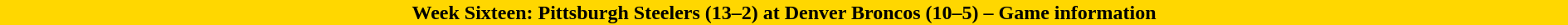<table class="toccolours collapsible collapsed"  style="width:100%; margin:auto;">
<tr>
<th style="background:gold;">Week Sixteen: Pittsburgh Steelers (13–2) at Denver Broncos (10–5) – Game information</th>
</tr>
<tr>
<td><br></td>
</tr>
</table>
